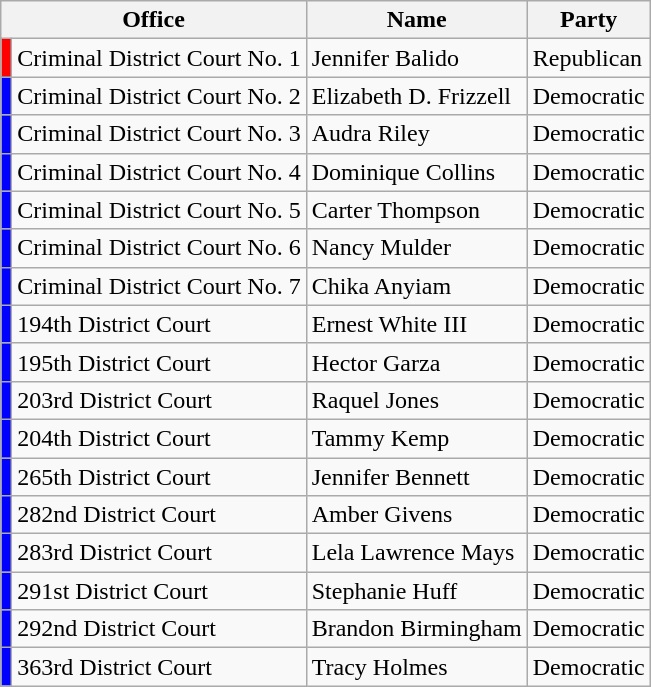<table class="wikitable">
<tr>
<th colspan="2">Office</th>
<th>Name</th>
<th>Party</th>
</tr>
<tr>
<td bgcolor="red"></td>
<td>Criminal District Court No. 1</td>
<td>Jennifer Balido</td>
<td>Republican</td>
</tr>
<tr>
<td bgcolor="blue"></td>
<td>Criminal District Court No. 2</td>
<td>Elizabeth D. Frizzell</td>
<td>Democratic</td>
</tr>
<tr>
<td bgcolor="blue"></td>
<td>Criminal District Court No. 3</td>
<td>Audra Riley</td>
<td>Democratic</td>
</tr>
<tr>
<td bgcolor="blue"></td>
<td>Criminal District Court No. 4</td>
<td>Dominique Collins</td>
<td>Democratic</td>
</tr>
<tr>
<td bgcolor="blue"></td>
<td>Criminal District Court No. 5</td>
<td>Carter Thompson</td>
<td>Democratic</td>
</tr>
<tr>
<td bgcolor="blue"></td>
<td>Criminal District Court No. 6</td>
<td>Nancy Mulder</td>
<td>Democratic</td>
</tr>
<tr>
<td bgcolor="blue"></td>
<td>Criminal District Court No. 7</td>
<td>Chika Anyiam</td>
<td>Democratic</td>
</tr>
<tr>
<td bgcolor="blue"></td>
<td>194th District Court</td>
<td>Ernest White III</td>
<td>Democratic</td>
</tr>
<tr>
<td bgcolor="blue"></td>
<td>195th District Court</td>
<td>Hector Garza</td>
<td>Democratic</td>
</tr>
<tr>
<td bgcolor="blue"></td>
<td>203rd District Court</td>
<td>Raquel Jones</td>
<td>Democratic</td>
</tr>
<tr>
<td bgcolor="blue"></td>
<td>204th District Court</td>
<td>Tammy Kemp</td>
<td>Democratic</td>
</tr>
<tr>
<td bgcolor="blue"></td>
<td>265th District Court</td>
<td>Jennifer Bennett</td>
<td>Democratic</td>
</tr>
<tr>
<td bgcolor="blue"></td>
<td>282nd District Court</td>
<td>Amber Givens</td>
<td>Democratic</td>
</tr>
<tr>
<td bgcolor="blue"></td>
<td>283rd District Court</td>
<td>Lela Lawrence Mays</td>
<td>Democratic</td>
</tr>
<tr>
<td bgcolor="blue"></td>
<td>291st District Court</td>
<td>Stephanie Huff</td>
<td>Democratic</td>
</tr>
<tr>
<td bgcolor="blue"></td>
<td>292nd District Court</td>
<td>Brandon Birmingham</td>
<td>Democratic</td>
</tr>
<tr>
<td bgcolor="blue"></td>
<td>363rd District Court</td>
<td>Tracy Holmes</td>
<td>Democratic</td>
</tr>
</table>
